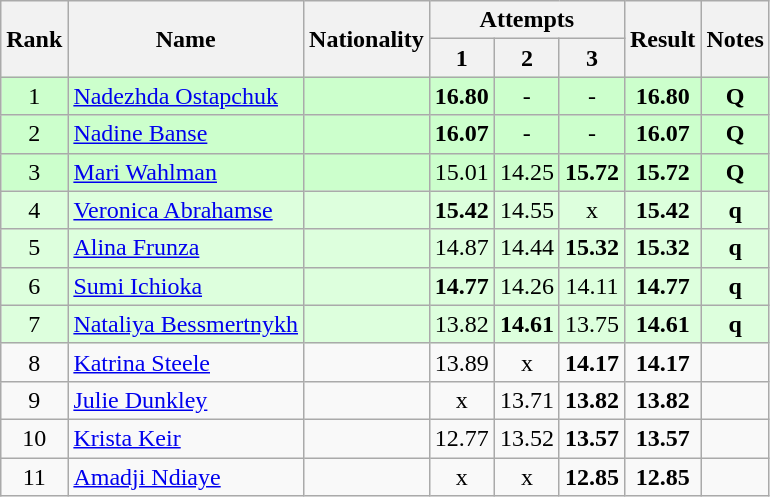<table class="wikitable sortable" style="text-align:center">
<tr>
<th rowspan=2>Rank</th>
<th rowspan=2>Name</th>
<th rowspan=2>Nationality</th>
<th colspan=3>Attempts</th>
<th rowspan=2>Result</th>
<th rowspan=2>Notes</th>
</tr>
<tr>
<th>1</th>
<th>2</th>
<th>3</th>
</tr>
<tr bgcolor=ccffcc>
<td>1</td>
<td align=left><a href='#'>Nadezhda Ostapchuk</a></td>
<td align=left></td>
<td><strong>16.80</strong></td>
<td>-</td>
<td>-</td>
<td><strong>16.80</strong></td>
<td><strong>Q</strong></td>
</tr>
<tr bgcolor=ccffcc>
<td>2</td>
<td align=left><a href='#'>Nadine Banse</a></td>
<td align=left></td>
<td><strong>16.07</strong></td>
<td>-</td>
<td>-</td>
<td><strong>16.07</strong></td>
<td><strong>Q</strong></td>
</tr>
<tr bgcolor=ccffcc>
<td>3</td>
<td align=left><a href='#'>Mari Wahlman</a></td>
<td align=left></td>
<td>15.01</td>
<td>14.25</td>
<td><strong>15.72</strong></td>
<td><strong>15.72</strong></td>
<td><strong>Q</strong></td>
</tr>
<tr bgcolor=ddffdd>
<td>4</td>
<td align=left><a href='#'>Veronica Abrahamse</a></td>
<td align=left></td>
<td><strong>15.42</strong></td>
<td>14.55</td>
<td>x</td>
<td><strong>15.42</strong></td>
<td><strong>q</strong></td>
</tr>
<tr bgcolor=ddffdd>
<td>5</td>
<td align=left><a href='#'>Alina Frunza</a></td>
<td align=left></td>
<td>14.87</td>
<td>14.44</td>
<td><strong>15.32</strong></td>
<td><strong>15.32</strong></td>
<td><strong>q</strong></td>
</tr>
<tr bgcolor=ddffdd>
<td>6</td>
<td align=left><a href='#'>Sumi Ichioka</a></td>
<td align=left></td>
<td><strong>14.77</strong></td>
<td>14.26</td>
<td>14.11</td>
<td><strong>14.77</strong></td>
<td><strong>q</strong></td>
</tr>
<tr bgcolor=ddffdd>
<td>7</td>
<td align=left><a href='#'>Nataliya Bessmertnykh</a></td>
<td align=left></td>
<td>13.82</td>
<td><strong>14.61</strong></td>
<td>13.75</td>
<td><strong>14.61</strong></td>
<td><strong>q</strong></td>
</tr>
<tr>
<td>8</td>
<td align=left><a href='#'>Katrina Steele</a></td>
<td align=left></td>
<td>13.89</td>
<td>x</td>
<td><strong>14.17</strong></td>
<td><strong>14.17</strong></td>
<td></td>
</tr>
<tr>
<td>9</td>
<td align=left><a href='#'>Julie Dunkley</a></td>
<td align=left></td>
<td>x</td>
<td>13.71</td>
<td><strong>13.82</strong></td>
<td><strong>13.82</strong></td>
<td></td>
</tr>
<tr>
<td>10</td>
<td align=left><a href='#'>Krista Keir</a></td>
<td align=left></td>
<td>12.77</td>
<td>13.52</td>
<td><strong>13.57</strong></td>
<td><strong>13.57</strong></td>
<td></td>
</tr>
<tr>
<td>11</td>
<td align=left><a href='#'>Amadji Ndiaye</a></td>
<td align=left></td>
<td>x</td>
<td>x</td>
<td><strong>12.85</strong></td>
<td><strong>12.85</strong></td>
<td></td>
</tr>
</table>
